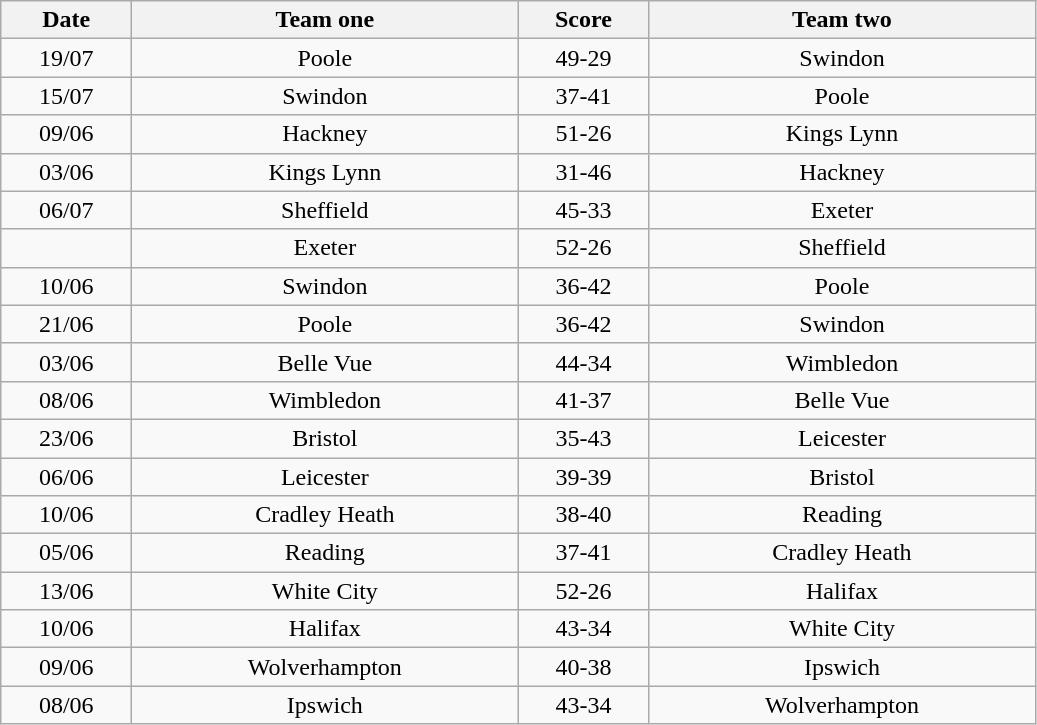<table class="wikitable" style="text-align: center">
<tr>
<th width=80>Date</th>
<th width=250>Team one</th>
<th width=80>Score</th>
<th width=250>Team two</th>
</tr>
<tr>
<td>19/07</td>
<td>Poole</td>
<td>49-29</td>
<td>Swindon</td>
</tr>
<tr>
<td>15/07</td>
<td>Swindon</td>
<td>37-41</td>
<td>Poole</td>
</tr>
<tr>
<td>09/06</td>
<td>Hackney</td>
<td>51-26</td>
<td>Kings Lynn</td>
</tr>
<tr>
<td>03/06</td>
<td>Kings Lynn</td>
<td>31-46</td>
<td>Hackney</td>
</tr>
<tr>
<td>06/07</td>
<td>Sheffield</td>
<td>45-33</td>
<td>Exeter</td>
</tr>
<tr>
<td></td>
<td>Exeter</td>
<td>52-26</td>
<td>Sheffield</td>
</tr>
<tr>
<td>10/06</td>
<td>Swindon</td>
<td>36-42</td>
<td>Poole</td>
</tr>
<tr>
<td>21/06</td>
<td>Poole</td>
<td>36-42</td>
<td>Swindon</td>
</tr>
<tr>
<td>03/06</td>
<td>Belle Vue</td>
<td>44-34</td>
<td>Wimbledon</td>
</tr>
<tr>
<td>08/06</td>
<td>Wimbledon</td>
<td>41-37</td>
<td>Belle Vue</td>
</tr>
<tr>
<td>23/06</td>
<td>Bristol</td>
<td>35-43</td>
<td>Leicester</td>
</tr>
<tr>
<td>06/06</td>
<td>Leicester</td>
<td>39-39</td>
<td>Bristol</td>
</tr>
<tr>
<td>10/06</td>
<td>Cradley Heath</td>
<td>38-40</td>
<td>Reading</td>
</tr>
<tr>
<td>05/06</td>
<td>Reading</td>
<td>37-41</td>
<td>Cradley Heath</td>
</tr>
<tr>
<td>13/06</td>
<td>White City</td>
<td>52-26</td>
<td>Halifax</td>
</tr>
<tr>
<td>10/06</td>
<td>Halifax</td>
<td>43-34</td>
<td>White City</td>
</tr>
<tr>
<td>09/06</td>
<td>Wolverhampton</td>
<td>40-38</td>
<td>Ipswich</td>
</tr>
<tr>
<td>08/06</td>
<td>Ipswich</td>
<td>43-34</td>
<td>Wolverhampton</td>
</tr>
</table>
